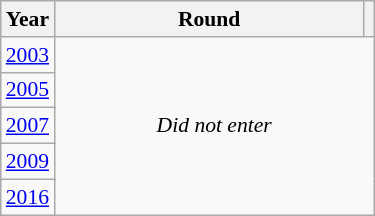<table class="wikitable" style="text-align: center; font-size:90%">
<tr>
<th>Year</th>
<th style="width:200px">Round</th>
<th></th>
</tr>
<tr>
<td><a href='#'>2003</a></td>
<td colspan="2" rowspan="5"><em>Did not enter</em></td>
</tr>
<tr>
<td><a href='#'>2005</a></td>
</tr>
<tr>
<td><a href='#'>2007</a></td>
</tr>
<tr>
<td><a href='#'>2009</a></td>
</tr>
<tr>
<td><a href='#'>2016</a></td>
</tr>
</table>
